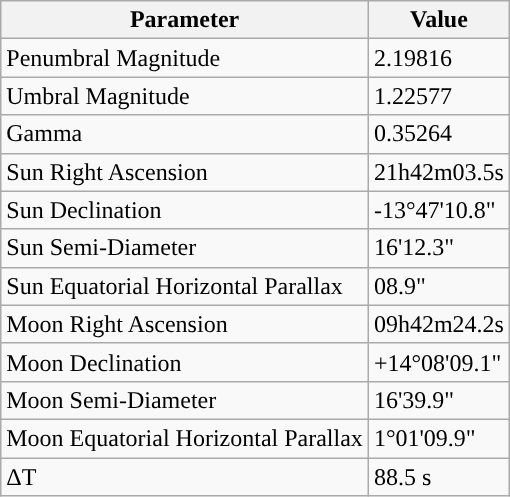<table class="wikitable">
<tr>
<th>Parameter</th>
<th>Value</th>
</tr>
<tr>
<td>Penumbral Magnitude</td>
<td>2.19816</td>
</tr>
<tr>
<td>Umbral Magnitude</td>
<td>1.22577</td>
</tr>
<tr>
<td>Gamma</td>
<td>0.35264</td>
</tr>
<tr>
<td>Sun Right Ascension</td>
<td>21h42m03.5s</td>
</tr>
<tr>
<td>Sun Declination</td>
<td>-13°47'10.8"</td>
</tr>
<tr>
<td>Sun Semi-Diameter</td>
<td>16'12.3"</td>
</tr>
<tr>
<td>Sun Equatorial Horizontal Parallax</td>
<td>08.9"</td>
</tr>
<tr>
<td>Moon Right Ascension</td>
<td>09h42m24.2s</td>
</tr>
<tr>
<td>Moon Declination</td>
<td>+14°08'09.1"</td>
</tr>
<tr>
<td>Moon Semi-Diameter</td>
<td>16'39.9"</td>
</tr>
<tr>
<td>Moon Equatorial Horizontal Parallax</td>
<td>1°01'09.9"</td>
</tr>
<tr>
<td>ΔT</td>
<td>88.5 s</td>
</tr>
</table>
